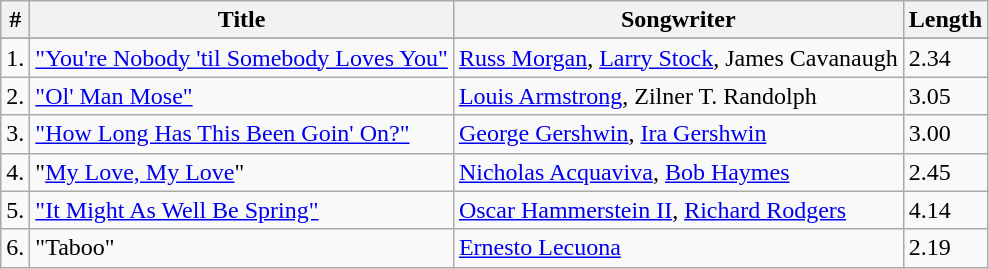<table class="wikitable">
<tr>
<th>#</th>
<th>Title</th>
<th>Songwriter</th>
<th>Length</th>
</tr>
<tr bgcolor="#ebf5ff">
</tr>
<tr>
<td>1.</td>
<td><a href='#'>"You're Nobody 'til Somebody Loves You"</a></td>
<td><a href='#'>Russ Morgan</a>, <a href='#'>Larry Stock</a>, James Cavanaugh</td>
<td>2.34</td>
</tr>
<tr>
<td>2.</td>
<td><a href='#'>"Ol' Man Mose"</a></td>
<td><a href='#'>Louis Armstrong</a>, Zilner T. Randolph</td>
<td>3.05</td>
</tr>
<tr>
<td>3.</td>
<td><a href='#'>"How Long Has This Been Goin' On?"</a></td>
<td><a href='#'>George Gershwin</a>, <a href='#'>Ira Gershwin</a></td>
<td>3.00</td>
</tr>
<tr>
<td>4.</td>
<td>"<a href='#'>My Love, My Love</a>"</td>
<td><a href='#'>Nicholas Acquaviva</a>, <a href='#'>Bob Haymes</a></td>
<td>2.45</td>
</tr>
<tr>
<td>5.</td>
<td><a href='#'>"It Might As Well Be Spring"</a></td>
<td><a href='#'>Oscar Hammerstein II</a>, <a href='#'>Richard Rodgers</a></td>
<td>4.14</td>
</tr>
<tr>
<td>6.</td>
<td>"Taboo"</td>
<td><a href='#'>Ernesto Lecuona</a></td>
<td>2.19</td>
</tr>
</table>
